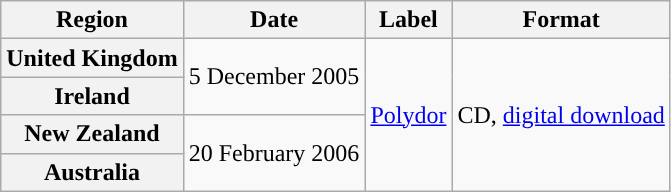<table class="wikitable plainrowheaders">
<tr>
<th>Region</th>
<th>Date</th>
<th>Label</th>
<th>Format</th>
</tr>
<tr>
<th scope="row">United Kingdom</th>
<td rowspan="2">5 December 2005</td>
<td rowspan="4"><a href='#'>Polydor</a></td>
<td rowspan="4">CD, <a href='#'>digital download</a></td>
</tr>
<tr>
<th scope="row">Ireland</th>
</tr>
<tr>
<th scope="row">New Zealand</th>
<td rowspan="2">20 February 2006</td>
</tr>
<tr>
<th scope="row">Australia</th>
</tr>
</table>
